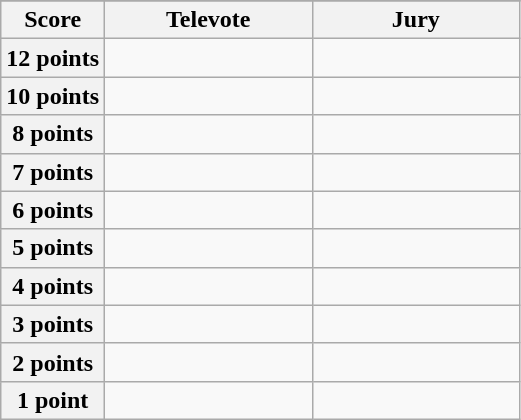<table class="wikitable">
<tr>
</tr>
<tr>
<th scope="col" width="20%">Score</th>
<th scope="col" width="40%">Televote</th>
<th scope="col" width="40%">Jury</th>
</tr>
<tr>
<th scope="row">12 points</th>
<td></td>
<td></td>
</tr>
<tr>
<th scope="row">10 points</th>
<td></td>
<td></td>
</tr>
<tr>
<th scope="row">8 points</th>
<td></td>
<td></td>
</tr>
<tr>
<th scope="row">7 points</th>
<td></td>
<td></td>
</tr>
<tr>
<th scope="row">6 points</th>
<td></td>
<td></td>
</tr>
<tr>
<th scope="row">5 points</th>
<td></td>
<td></td>
</tr>
<tr>
<th scope="row">4 points</th>
<td></td>
<td></td>
</tr>
<tr>
<th scope="row">3 points</th>
<td></td>
<td></td>
</tr>
<tr>
<th scope="row">2 points</th>
<td></td>
<td></td>
</tr>
<tr>
<th scope="row">1 point</th>
<td></td>
<td></td>
</tr>
</table>
